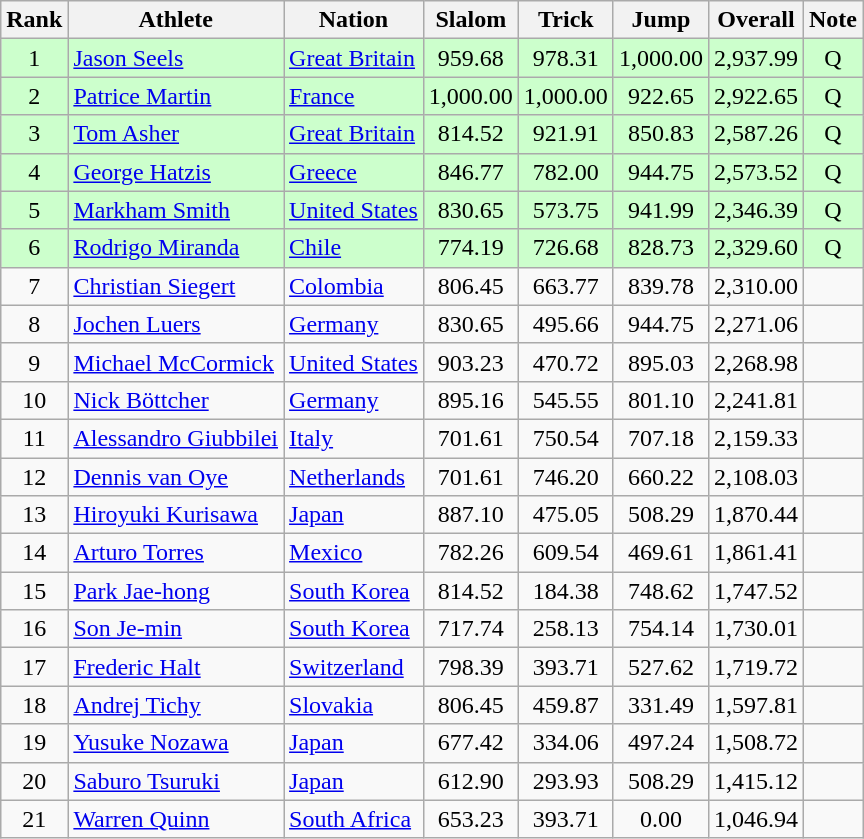<table class="wikitable sortable" style="text-align:center">
<tr>
<th>Rank</th>
<th>Athlete</th>
<th>Nation</th>
<th>Slalom</th>
<th>Trick</th>
<th>Jump</th>
<th>Overall</th>
<th>Note</th>
</tr>
<tr bgcolor=ccffcc>
<td>1</td>
<td align=left><a href='#'>Jason Seels</a></td>
<td align=left> <a href='#'>Great Britain</a></td>
<td>959.68</td>
<td>978.31</td>
<td>1,000.00</td>
<td>2,937.99</td>
<td>Q</td>
</tr>
<tr bgcolor=ccffcc>
<td>2</td>
<td align=left><a href='#'>Patrice Martin</a></td>
<td align=left> <a href='#'>France</a></td>
<td>1,000.00</td>
<td>1,000.00</td>
<td>922.65</td>
<td>2,922.65</td>
<td>Q</td>
</tr>
<tr bgcolor=ccffcc>
<td>3</td>
<td align=left><a href='#'>Tom Asher</a></td>
<td align=left> <a href='#'>Great Britain</a></td>
<td>814.52</td>
<td>921.91</td>
<td>850.83</td>
<td>2,587.26</td>
<td>Q</td>
</tr>
<tr bgcolor=ccffcc>
<td>4</td>
<td align=left><a href='#'>George Hatzis</a></td>
<td align=left> <a href='#'>Greece</a></td>
<td>846.77</td>
<td>782.00</td>
<td>944.75</td>
<td>2,573.52</td>
<td>Q</td>
</tr>
<tr bgcolor=ccffcc>
<td>5</td>
<td align=left><a href='#'>Markham Smith</a></td>
<td align=left> <a href='#'>United States</a></td>
<td>830.65</td>
<td>573.75</td>
<td>941.99</td>
<td>2,346.39</td>
<td>Q</td>
</tr>
<tr bgcolor=ccffcc>
<td>6</td>
<td align=left><a href='#'>Rodrigo Miranda</a></td>
<td align=left> <a href='#'>Chile</a></td>
<td>774.19</td>
<td>726.68</td>
<td>828.73</td>
<td>2,329.60</td>
<td>Q</td>
</tr>
<tr>
<td>7</td>
<td align=left><a href='#'>Christian Siegert</a></td>
<td align=left> <a href='#'>Colombia</a></td>
<td>806.45</td>
<td>663.77</td>
<td>839.78</td>
<td>2,310.00</td>
<td></td>
</tr>
<tr>
<td>8</td>
<td align=left><a href='#'>Jochen Luers</a></td>
<td align=left> <a href='#'>Germany</a></td>
<td>830.65</td>
<td>495.66</td>
<td>944.75</td>
<td>2,271.06</td>
<td></td>
</tr>
<tr>
<td>9</td>
<td align=left><a href='#'>Michael McCormick</a></td>
<td align=left> <a href='#'>United States</a></td>
<td>903.23</td>
<td>470.72</td>
<td>895.03</td>
<td>2,268.98</td>
<td></td>
</tr>
<tr>
<td>10</td>
<td align=left><a href='#'>Nick Böttcher</a></td>
<td align=left> <a href='#'>Germany</a></td>
<td>895.16</td>
<td>545.55</td>
<td>801.10</td>
<td>2,241.81</td>
<td></td>
</tr>
<tr>
<td>11</td>
<td align=left><a href='#'>Alessandro Giubbilei</a></td>
<td align=left> <a href='#'>Italy</a></td>
<td>701.61</td>
<td>750.54</td>
<td>707.18</td>
<td>2,159.33</td>
<td></td>
</tr>
<tr>
<td>12</td>
<td align=left><a href='#'>Dennis van Oye</a></td>
<td align=left> <a href='#'>Netherlands</a></td>
<td>701.61</td>
<td>746.20</td>
<td>660.22</td>
<td>2,108.03</td>
<td></td>
</tr>
<tr>
<td>13</td>
<td align=left><a href='#'>Hiroyuki Kurisawa</a></td>
<td align=left> <a href='#'>Japan</a></td>
<td>887.10</td>
<td>475.05</td>
<td>508.29</td>
<td>1,870.44</td>
<td></td>
</tr>
<tr>
<td>14</td>
<td align=left><a href='#'>Arturo Torres</a></td>
<td align=left> <a href='#'>Mexico</a></td>
<td>782.26</td>
<td>609.54</td>
<td>469.61</td>
<td>1,861.41</td>
<td></td>
</tr>
<tr>
<td>15</td>
<td align=left><a href='#'>Park Jae-hong</a></td>
<td align=left> <a href='#'>South Korea</a></td>
<td>814.52</td>
<td>184.38</td>
<td>748.62</td>
<td>1,747.52</td>
<td></td>
</tr>
<tr>
<td>16</td>
<td align=left><a href='#'>Son Je-min</a></td>
<td align=left> <a href='#'>South Korea</a></td>
<td>717.74</td>
<td>258.13</td>
<td>754.14</td>
<td>1,730.01</td>
<td></td>
</tr>
<tr>
<td>17</td>
<td align=left><a href='#'>Frederic Halt</a></td>
<td align=left> <a href='#'>Switzerland</a></td>
<td>798.39</td>
<td>393.71</td>
<td>527.62</td>
<td>1,719.72</td>
<td></td>
</tr>
<tr>
<td>18</td>
<td align=left><a href='#'>Andrej Tichy</a></td>
<td align=left> <a href='#'>Slovakia</a></td>
<td>806.45</td>
<td>459.87</td>
<td>331.49</td>
<td>1,597.81</td>
<td></td>
</tr>
<tr>
<td>19</td>
<td align=left><a href='#'>Yusuke Nozawa</a></td>
<td align=left> <a href='#'>Japan</a></td>
<td>677.42</td>
<td>334.06</td>
<td>497.24</td>
<td>1,508.72</td>
<td></td>
</tr>
<tr>
<td>20</td>
<td align=left><a href='#'>Saburo Tsuruki</a></td>
<td align=left> <a href='#'>Japan</a></td>
<td>612.90</td>
<td>293.93</td>
<td>508.29</td>
<td>1,415.12</td>
<td></td>
</tr>
<tr>
<td>21</td>
<td align=left><a href='#'>Warren Quinn</a></td>
<td align=left> <a href='#'>South Africa</a></td>
<td>653.23</td>
<td>393.71</td>
<td>0.00</td>
<td>1,046.94</td>
<td></td>
</tr>
</table>
